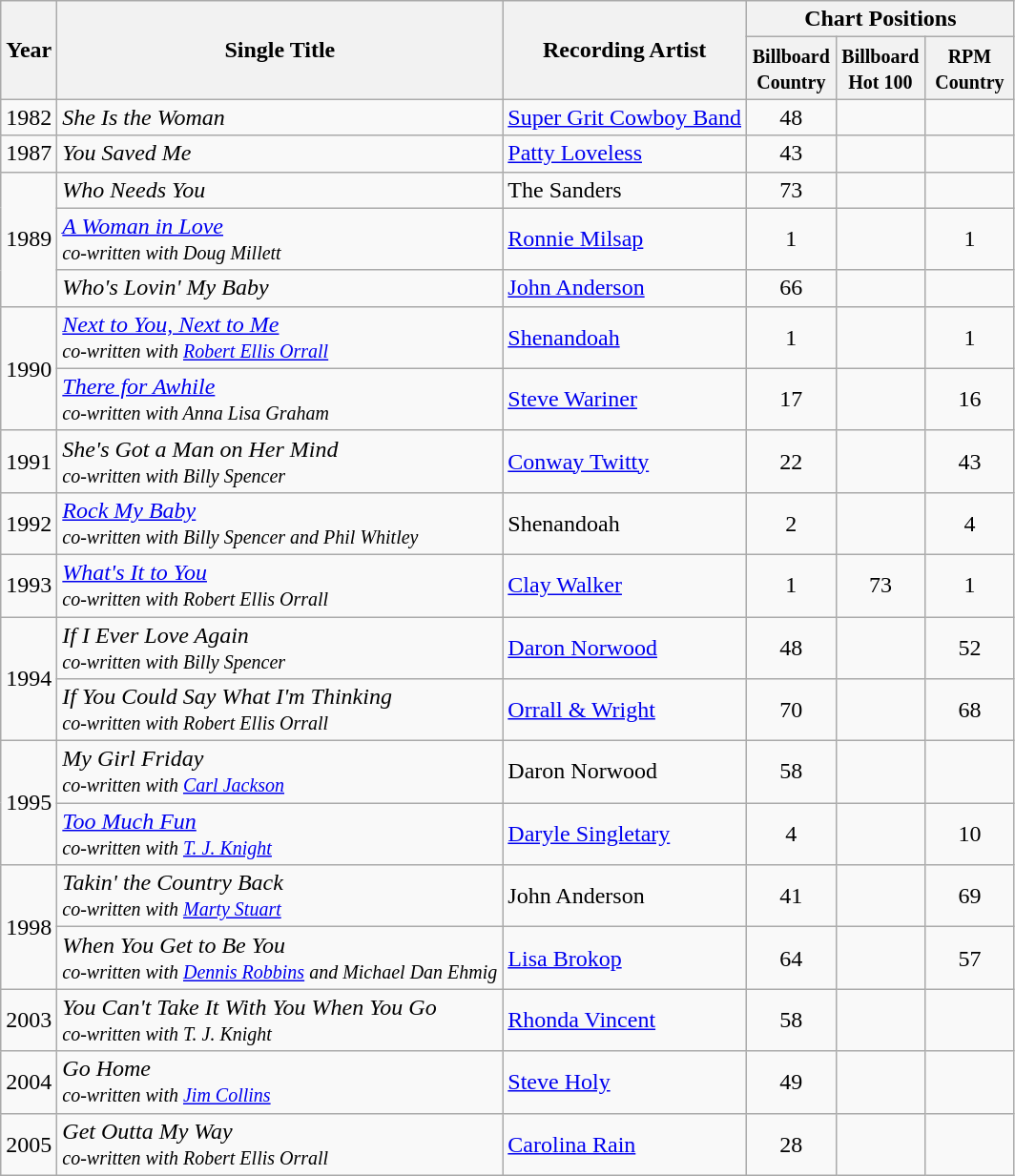<table class="wikitable">
<tr>
<th rowspan="2">Year</th>
<th rowspan="2">Single Title</th>
<th rowspan="2">Recording Artist</th>
<th colspan="6">Chart Positions</th>
</tr>
<tr>
<th width="55"><small>Billboard Country</small></th>
<th width="55"><small>Billboard Hot 100</small></th>
<th width="55"><small>RPM Country</small></th>
</tr>
<tr>
<td>1982</td>
<td><em>She Is the Woman</em></td>
<td><a href='#'>Super Grit Cowboy Band</a></td>
<td align="center">48</td>
<td></td>
<td></td>
</tr>
<tr>
<td>1987</td>
<td><em>You Saved Me</em></td>
<td><a href='#'>Patty Loveless</a></td>
<td align="center">43</td>
<td></td>
<td></td>
</tr>
<tr>
<td rowspan="3">1989</td>
<td><em>Who Needs You</em></td>
<td>The Sanders</td>
<td align="center">73</td>
<td></td>
<td></td>
</tr>
<tr>
<td><em><a href='#'>A Woman in Love</a></em>  <br> <small><em>co-written with Doug Millett</em></small></td>
<td><a href='#'>Ronnie Milsap</a></td>
<td align="center">1</td>
<td></td>
<td align="center">1</td>
</tr>
<tr>
<td><em>Who's Lovin' My Baby</em></td>
<td><a href='#'>John Anderson</a></td>
<td align="center">66</td>
<td></td>
<td></td>
</tr>
<tr>
<td rowspan="2">1990</td>
<td><em><a href='#'>Next to You, Next to Me</a></em> <br> <small><em>co-written with <a href='#'>Robert Ellis Orrall</a></em></small></td>
<td><a href='#'>Shenandoah</a></td>
<td align="center">1</td>
<td></td>
<td align="center">1</td>
</tr>
<tr>
<td><em><a href='#'>There for Awhile</a></em> <br> <small><em>co-written with Anna Lisa Graham</em></small></td>
<td><a href='#'>Steve Wariner</a></td>
<td align="center">17</td>
<td></td>
<td align="center">16</td>
</tr>
<tr>
<td>1991</td>
<td><em>She's Got a Man on Her Mind</em> <br> <small><em>co-written with Billy Spencer</em></small></td>
<td><a href='#'>Conway Twitty</a></td>
<td align="center">22</td>
<td></td>
<td align="center">43</td>
</tr>
<tr>
<td>1992</td>
<td><em><a href='#'>Rock My Baby</a></em> <br> <small><em>co-written with Billy Spencer and Phil Whitley</em></small></td>
<td>Shenandoah</td>
<td align="center">2</td>
<td></td>
<td align="center">4</td>
</tr>
<tr>
<td>1993</td>
<td><em><a href='#'>What's It to You</a></em> <br> <small><em>co-written with Robert Ellis Orrall</em></small></td>
<td><a href='#'>Clay Walker</a></td>
<td align="center">1</td>
<td align="center">73</td>
<td align="center">1</td>
</tr>
<tr>
<td rowspan="2">1994</td>
<td><em>If I Ever Love Again</em> <br> <small><em>co-written with Billy Spencer</em></small></td>
<td><a href='#'>Daron Norwood</a></td>
<td align="center">48</td>
<td></td>
<td align="center">52</td>
</tr>
<tr>
<td><em>If You Could Say What I'm Thinking</em> <br> <small><em>co-written with Robert Ellis Orrall</em></small></td>
<td><a href='#'>Orrall & Wright</a></td>
<td align="center">70</td>
<td></td>
<td align="center">68</td>
</tr>
<tr>
<td rowspan="2">1995</td>
<td><em>My Girl Friday</em> <br> <small><em>co-written with <a href='#'>Carl Jackson</a></em></small></td>
<td>Daron Norwood</td>
<td align="center">58</td>
<td></td>
<td></td>
</tr>
<tr>
<td><em><a href='#'>Too Much Fun</a></em> <br> <small><em>co-written with <a href='#'>T. J. Knight</a></em></small></td>
<td><a href='#'>Daryle Singletary</a></td>
<td align="center">4</td>
<td></td>
<td align="center">10</td>
</tr>
<tr>
<td rowspan="2">1998</td>
<td><em>Takin' the Country Back</em> <br> <small><em>co-written with <a href='#'>Marty Stuart</a></em></small></td>
<td>John Anderson</td>
<td align="center">41</td>
<td></td>
<td align="center">69</td>
</tr>
<tr>
<td><em>When You Get to Be You</em> <br> <small><em>co-written with <a href='#'>Dennis Robbins</a> and Michael Dan Ehmig</em></small></td>
<td><a href='#'>Lisa Brokop</a></td>
<td align="center">64</td>
<td></td>
<td align="center">57</td>
</tr>
<tr>
<td>2003</td>
<td><em>You Can't Take It With You When You Go</em> <br> <small><em>co-written with T. J. Knight</em></small></td>
<td><a href='#'>Rhonda Vincent</a></td>
<td align="center">58</td>
<td></td>
<td></td>
</tr>
<tr>
<td>2004</td>
<td><em>Go Home</em> <br> <small><em>co-written with <a href='#'>Jim Collins</a></em></small></td>
<td><a href='#'>Steve Holy</a></td>
<td align="center">49</td>
<td></td>
<td></td>
</tr>
<tr>
<td>2005</td>
<td><em>Get Outta My Way</em> <br> <small><em>co-written with Robert Ellis Orrall</em></small></td>
<td><a href='#'>Carolina Rain</a></td>
<td align="center">28</td>
<td></td>
<td></td>
</tr>
</table>
